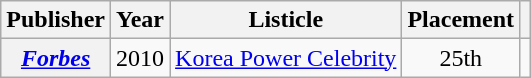<table class="wikitable plainrowheaders sortable" style="margin-right: 0;">
<tr>
<th scope="col">Publisher</th>
<th scope="col">Year</th>
<th scope="col">Listicle</th>
<th scope="col">Placement</th>
<th scope="col" class="unsortable"></th>
</tr>
<tr>
<th scope="row"><em><a href='#'>Forbes</a></em></th>
<td>2010</td>
<td><a href='#'>Korea Power Celebrity</a></td>
<td style="text-align:center;">25th</td>
<td style="text-align:center;"></td>
</tr>
</table>
